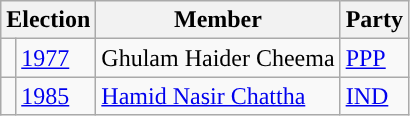<table class="wikitable">
<tr>
<th colspan="2">Election</th>
<th>Member</th>
<th>Party</th>
</tr>
<tr>
<td style="background-color: "></td>
<td><a href='#'>1977</a></td>
<td>Ghulam Haider Cheema</td>
<td><a href='#'>PPP</a></td>
</tr>
<tr>
<td style="background-color: "></td>
<td><a href='#'>1985</a></td>
<td><a href='#'>Hamid Nasir Chattha</a></td>
<td><a href='#'>IND</a></td>
</tr>
</table>
